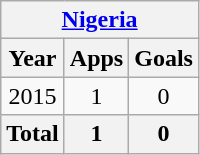<table class="wikitable" style="text-align:center">
<tr>
<th colspan=3><a href='#'>Nigeria</a></th>
</tr>
<tr>
<th>Year</th>
<th>Apps</th>
<th>Goals</th>
</tr>
<tr>
<td>2015</td>
<td>1</td>
<td>0</td>
</tr>
<tr>
<th>Total</th>
<th>1</th>
<th>0</th>
</tr>
</table>
